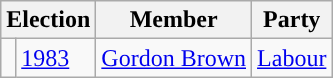<table class="wikitable">
<tr>
<th colspan="2">Election</th>
<th>Member</th>
<th>Party</th>
</tr>
<tr>
<td style="color:inherit;background-color: "></td>
<td><a href='#'>1983</a></td>
<td><a href='#'>Gordon Brown</a></td>
<td><a href='#'>Labour</a></td>
</tr>
</table>
